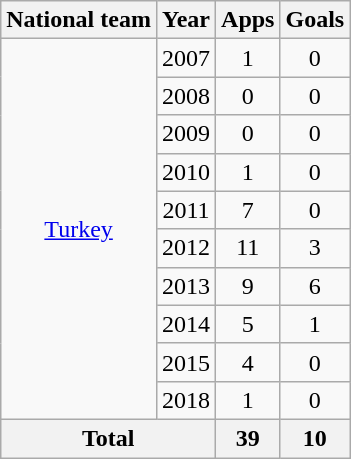<table class="wikitable" style="text-align:center">
<tr>
<th>National team</th>
<th>Year</th>
<th>Apps</th>
<th>Goals</th>
</tr>
<tr>
<td rowspan=10><a href='#'>Turkey</a></td>
<td>2007</td>
<td>1</td>
<td>0</td>
</tr>
<tr>
<td>2008</td>
<td>0</td>
<td>0</td>
</tr>
<tr>
<td>2009</td>
<td>0</td>
<td>0</td>
</tr>
<tr>
<td>2010</td>
<td>1</td>
<td>0</td>
</tr>
<tr>
<td>2011</td>
<td>7</td>
<td>0</td>
</tr>
<tr>
<td>2012</td>
<td>11</td>
<td>3</td>
</tr>
<tr>
<td>2013</td>
<td>9</td>
<td>6</td>
</tr>
<tr>
<td>2014</td>
<td>5</td>
<td>1</td>
</tr>
<tr>
<td>2015</td>
<td>4</td>
<td>0</td>
</tr>
<tr>
<td>2018</td>
<td>1</td>
<td>0</td>
</tr>
<tr>
<th colspan=2>Total</th>
<th>39</th>
<th>10</th>
</tr>
</table>
